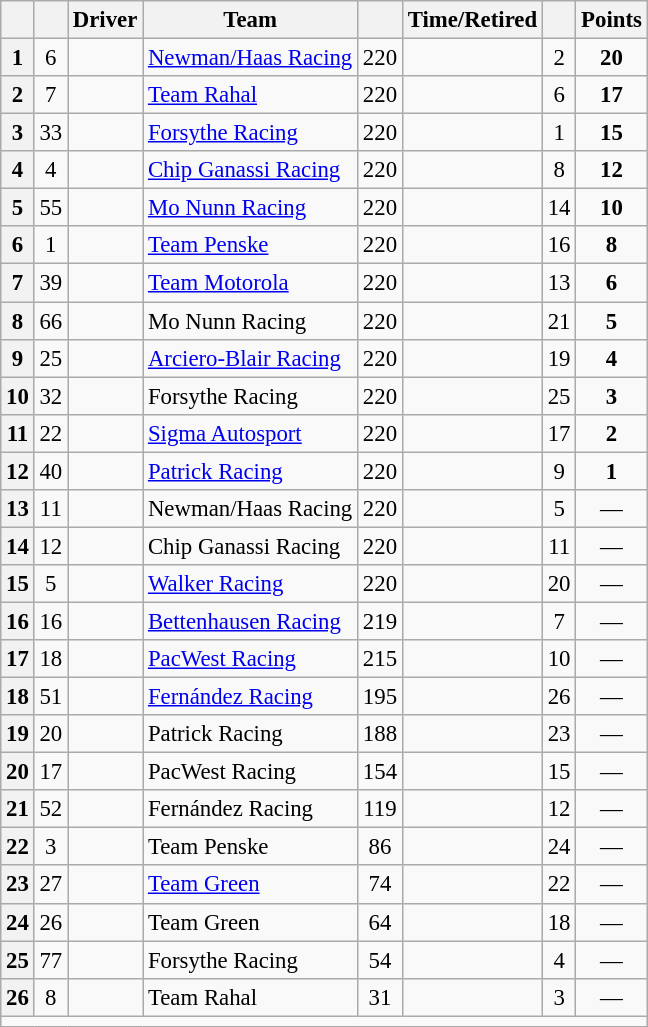<table class="wikitable sortable" style="font-size: 95%;">
<tr>
<th scope="col"></th>
<th scope="col"></th>
<th scope="col">Driver</th>
<th scope="col">Team</th>
<th scope="col"></th>
<th scope="col">Time/Retired</th>
<th scope="col"></th>
<th scope="col">Points</th>
</tr>
<tr>
<th scope="row">1</th>
<td align="center">6</td>
<td></td>
<td><a href='#'>Newman/Haas Racing</a></td>
<td align="center">220</td>
<td align="center"></td>
<td align="center">2</td>
<td align="center"><strong>20</strong></td>
</tr>
<tr>
<th scope="row">2</th>
<td align="center">7</td>
<td></td>
<td><a href='#'>Team Rahal</a></td>
<td align="center">220</td>
<td align="center"></td>
<td align="center">6</td>
<td align="center"><strong>17</strong></td>
</tr>
<tr>
<th scope="row">3</th>
<td align="center">33</td>
<td></td>
<td><a href='#'>Forsythe Racing</a></td>
<td align="center">220</td>
<td align="center"></td>
<td align="center">1</td>
<td align="center"><strong>15</strong></td>
</tr>
<tr>
<th scope="row">4</th>
<td align="center">4</td>
<td></td>
<td><a href='#'>Chip Ganassi Racing</a></td>
<td align="center">220</td>
<td align="center"></td>
<td align="center">8</td>
<td align="center"><strong>12</strong></td>
</tr>
<tr>
<th scope="row">5</th>
<td align="center">55</td>
<td></td>
<td><a href='#'>Mo Nunn Racing</a></td>
<td align="center">220</td>
<td align="center"></td>
<td align="center">14</td>
<td align="center"><strong>10</strong></td>
</tr>
<tr>
<th scope="row">6</th>
<td align="center">1</td>
<td></td>
<td><a href='#'>Team Penske</a></td>
<td align="center">220</td>
<td align="center"></td>
<td align="center">16</td>
<td align="center"><strong>8</strong></td>
</tr>
<tr>
<th scope="row">7</th>
<td align="center">39</td>
<td></td>
<td><a href='#'>Team Motorola</a></td>
<td align="center">220</td>
<td align="center"></td>
<td align="center">13</td>
<td align="center"><strong>6</strong></td>
</tr>
<tr>
<th scope="row">8</th>
<td align="center">66</td>
<td></td>
<td>Mo Nunn Racing</td>
<td align="center">220</td>
<td align="center"></td>
<td align="center">21</td>
<td align="center"><strong>5</strong></td>
</tr>
<tr>
<th scope="row">9</th>
<td align="center">25</td>
<td></td>
<td><a href='#'>Arciero-Blair Racing</a></td>
<td align="center">220</td>
<td align="center"></td>
<td align="center">19</td>
<td align="center"><strong>4</strong></td>
</tr>
<tr>
<th scope="row">10</th>
<td align="center">32</td>
<td></td>
<td>Forsythe Racing</td>
<td align="center">220</td>
<td align="center"></td>
<td align="center">25</td>
<td align="center"><strong>3</strong></td>
</tr>
<tr>
<th scope="row">11</th>
<td align="center">22</td>
<td></td>
<td><a href='#'>Sigma Autosport</a></td>
<td align="center">220</td>
<td align="center"></td>
<td align="center">17</td>
<td align="center"><strong>2</strong></td>
</tr>
<tr>
<th scope="row">12</th>
<td align="center">40</td>
<td></td>
<td><a href='#'>Patrick Racing</a></td>
<td align="center">220</td>
<td align="center"></td>
<td align="center">9</td>
<td align="center"><strong>1</strong></td>
</tr>
<tr>
<th scope="row">13</th>
<td align="center">11</td>
<td></td>
<td>Newman/Haas Racing</td>
<td align="center">220</td>
<td align="center"></td>
<td align="center">5</td>
<td align="center">—</td>
</tr>
<tr>
<th scope="row">14</th>
<td align="center">12</td>
<td></td>
<td>Chip Ganassi Racing</td>
<td align="center">220</td>
<td align="center"></td>
<td align="center">11</td>
<td align="center">—</td>
</tr>
<tr>
<th scope="row">15</th>
<td align="center">5</td>
<td></td>
<td><a href='#'>Walker Racing</a></td>
<td align="center">220</td>
<td align="center"></td>
<td align="center">20</td>
<td align="center">—</td>
</tr>
<tr>
<th scope="row">16</th>
<td align="center">16</td>
<td></td>
<td><a href='#'>Bettenhausen Racing</a></td>
<td align="center">219</td>
<td align="center"></td>
<td align="center">7</td>
<td align="center">—</td>
</tr>
<tr>
<th scope="row">17</th>
<td align="center">18</td>
<td></td>
<td><a href='#'>PacWest Racing</a></td>
<td align="center">215</td>
<td align="center"></td>
<td align="center">10</td>
<td align="center">—</td>
</tr>
<tr>
<th scope="row">18</th>
<td align="center">51</td>
<td></td>
<td><a href='#'>Fernández Racing</a></td>
<td align="center">195</td>
<td align="center"></td>
<td align="center">26</td>
<td align="center">—</td>
</tr>
<tr>
<th scope="row">19</th>
<td align="center">20</td>
<td></td>
<td>Patrick Racing</td>
<td align="center">188</td>
<td align="center"></td>
<td align="center">23</td>
<td align="center">—</td>
</tr>
<tr>
<th scope="row">20</th>
<td align="center">17</td>
<td></td>
<td>PacWest Racing</td>
<td align="center">154</td>
<td align="center"></td>
<td align="center">15</td>
<td align="center">—</td>
</tr>
<tr>
<th scope="row">21</th>
<td align="center">52</td>
<td></td>
<td>Fernández Racing</td>
<td align="center">119</td>
<td align="center"></td>
<td align="center">12</td>
<td align="center">—</td>
</tr>
<tr>
<th scope="row">22</th>
<td align="center">3</td>
<td></td>
<td>Team Penske</td>
<td align="center">86</td>
<td align="center"></td>
<td align="center">24</td>
<td align="center">—</td>
</tr>
<tr>
<th scope="row">23</th>
<td align="center">27</td>
<td></td>
<td><a href='#'>Team Green</a></td>
<td align="center">74</td>
<td align="center"></td>
<td align="center">22</td>
<td align="center">—</td>
</tr>
<tr>
<th scope="row">24</th>
<td align="center">26</td>
<td></td>
<td>Team Green</td>
<td align="center">64</td>
<td align="center"></td>
<td align="center">18</td>
<td align="center">—</td>
</tr>
<tr>
<th scope="row">25</th>
<td align="center">77</td>
<td></td>
<td>Forsythe Racing</td>
<td align="center">54</td>
<td align="center"></td>
<td align="center">4</td>
<td align="center">—</td>
</tr>
<tr>
<th scope="row">26</th>
<td align="center">8</td>
<td></td>
<td>Team Rahal</td>
<td align="center">31</td>
<td align="center"></td>
<td align="center">3</td>
<td align="center">—</td>
</tr>
<tr class="sortbottom">
<td colspan="8"></td>
</tr>
</table>
